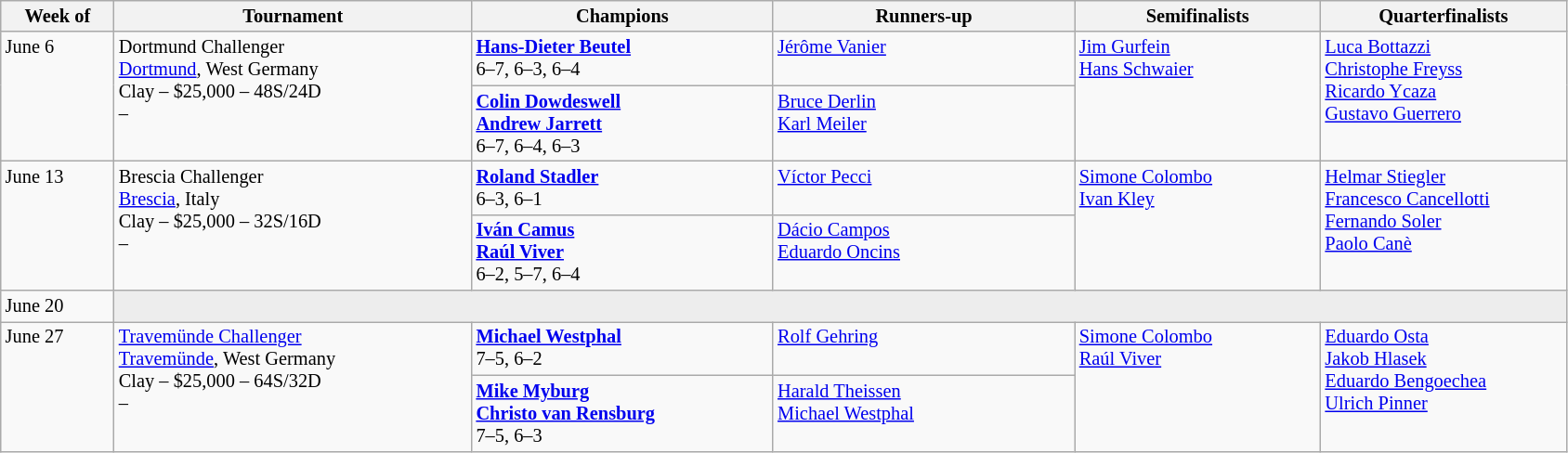<table class="wikitable" style="font-size:85%;">
<tr>
<th width="75">Week of</th>
<th width="250">Tournament</th>
<th width="210">Champions</th>
<th width="210">Runners-up</th>
<th width="170">Semifinalists</th>
<th width="170">Quarterfinalists</th>
</tr>
<tr valign="top">
<td rowspan="2">June 6</td>
<td rowspan="2">Dortmund Challenger<br> <a href='#'>Dortmund</a>, West Germany<br>Clay – $25,000 – 48S/24D<br>  – </td>
<td> <strong><a href='#'>Hans-Dieter Beutel</a></strong> <br>6–7, 6–3, 6–4</td>
<td> <a href='#'>Jérôme Vanier</a></td>
<td rowspan="2"> <a href='#'>Jim Gurfein</a> <br>  <a href='#'>Hans Schwaier</a></td>
<td rowspan="2"> <a href='#'>Luca Bottazzi</a> <br> <a href='#'>Christophe Freyss</a> <br> <a href='#'>Ricardo Ycaza</a> <br>  <a href='#'>Gustavo Guerrero</a></td>
</tr>
<tr valign="top">
<td> <strong><a href='#'>Colin Dowdeswell</a></strong> <br> <strong><a href='#'>Andrew Jarrett</a></strong><br>6–7, 6–4, 6–3</td>
<td> <a href='#'>Bruce Derlin</a> <br>  <a href='#'>Karl Meiler</a></td>
</tr>
<tr valign="top">
<td rowspan="2">June 13</td>
<td rowspan="2">Brescia Challenger<br> <a href='#'>Brescia</a>, Italy<br>Clay – $25,000 – 32S/16D<br>  – </td>
<td> <strong><a href='#'>Roland Stadler</a></strong> <br>6–3, 6–1</td>
<td> <a href='#'>Víctor Pecci</a></td>
<td rowspan="2"> <a href='#'>Simone Colombo</a> <br>  <a href='#'>Ivan Kley</a></td>
<td rowspan="2"> <a href='#'>Helmar Stiegler</a> <br> <a href='#'>Francesco Cancellotti</a> <br> <a href='#'>Fernando Soler</a> <br>  <a href='#'>Paolo Canè</a></td>
</tr>
<tr valign="top">
<td> <strong><a href='#'>Iván Camus</a></strong> <br> <strong><a href='#'>Raúl Viver</a></strong><br>6–2, 5–7, 6–4</td>
<td> <a href='#'>Dácio Campos</a> <br>  <a href='#'>Eduardo Oncins</a></td>
</tr>
<tr valign="top">
<td rowspan="1">June 20</td>
<td colspan="5" bgcolor="#ededed"></td>
</tr>
<tr valign="top">
<td rowspan="2">June 27</td>
<td rowspan="2"><a href='#'>Travemünde Challenger</a><br> <a href='#'>Travemünde</a>, West Germany<br>Clay – $25,000 – 64S/32D<br>  – </td>
<td> <strong><a href='#'>Michael Westphal</a></strong> <br>7–5, 6–2</td>
<td> <a href='#'>Rolf Gehring</a></td>
<td rowspan="2"> <a href='#'>Simone Colombo</a> <br>  <a href='#'>Raúl Viver</a></td>
<td rowspan="2"> <a href='#'>Eduardo Osta</a> <br>  <a href='#'>Jakob Hlasek</a> <br> <a href='#'>Eduardo Bengoechea</a> <br>  <a href='#'>Ulrich Pinner</a></td>
</tr>
<tr valign="top">
<td> <strong><a href='#'>Mike Myburg</a></strong> <br> <strong><a href='#'>Christo van Rensburg</a></strong><br>7–5, 6–3</td>
<td> <a href='#'>Harald Theissen</a> <br> <a href='#'>Michael Westphal</a></td>
</tr>
</table>
